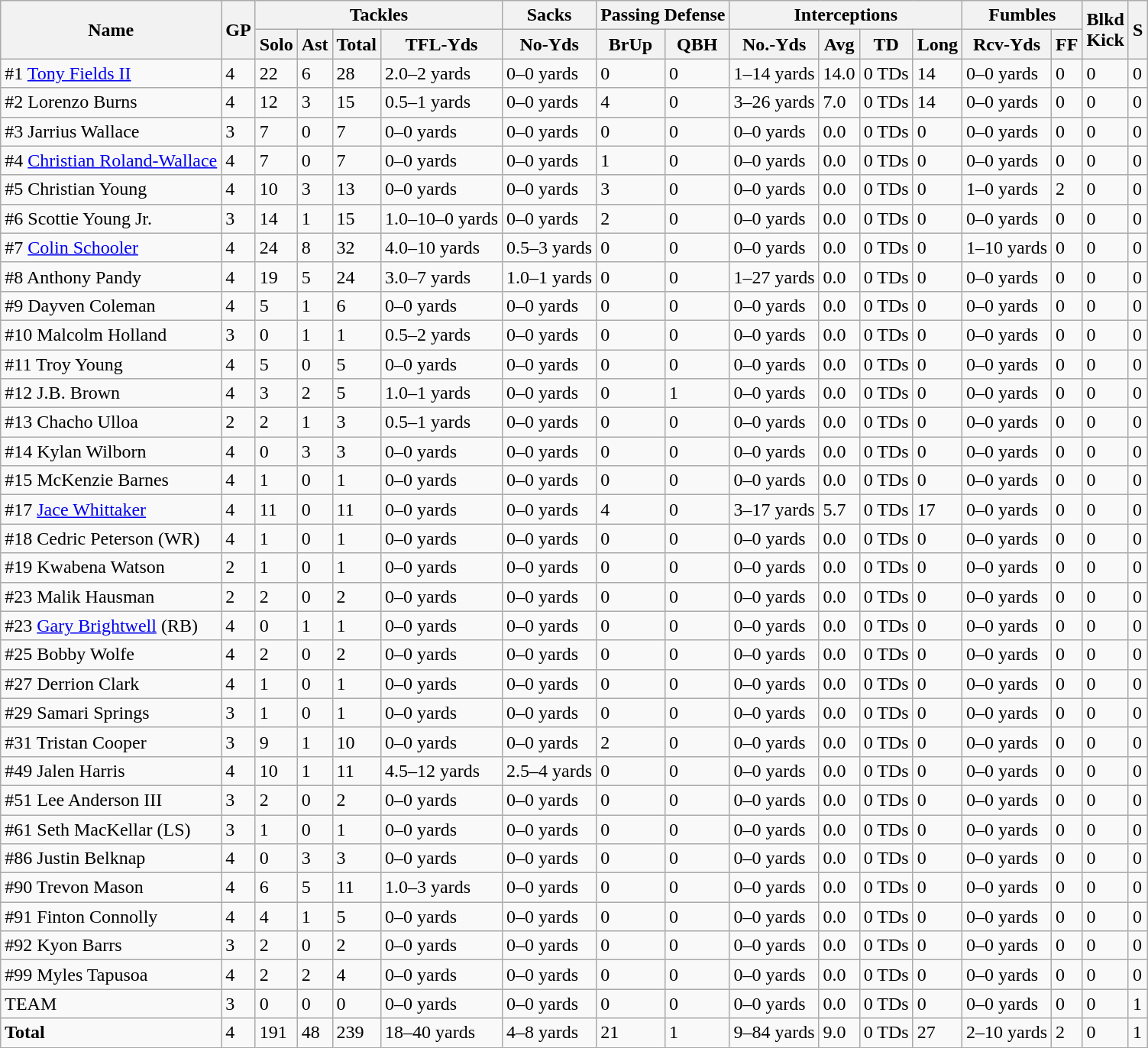<table class="wikitable" style="white-space:nowrap;">
<tr>
<th rowspan="2">Name</th>
<th rowspan="2">GP</th>
<th colspan="4">Tackles</th>
<th>Sacks</th>
<th colspan="2">Passing Defense</th>
<th colspan="4">Interceptions</th>
<th colspan="2">Fumbles</th>
<th rowspan="2">Blkd<br>Kick</th>
<th rowspan="2">S</th>
</tr>
<tr>
<th>Solo</th>
<th>Ast</th>
<th>Total</th>
<th>TFL-Yds</th>
<th>No-Yds</th>
<th>BrUp</th>
<th>QBH</th>
<th>No.-Yds</th>
<th>Avg</th>
<th>TD</th>
<th>Long</th>
<th>Rcv-Yds</th>
<th>FF</th>
</tr>
<tr>
<td>#1 <a href='#'>Tony Fields II</a></td>
<td>4</td>
<td>22</td>
<td>6</td>
<td>28</td>
<td>2.0–2 yards</td>
<td>0–0 yards</td>
<td>0</td>
<td>0</td>
<td>1–14 yards</td>
<td>14.0</td>
<td>0 TDs</td>
<td>14</td>
<td>0–0 yards</td>
<td>0</td>
<td>0</td>
<td>0</td>
</tr>
<tr>
<td>#2 Lorenzo Burns</td>
<td>4</td>
<td>12</td>
<td>3</td>
<td>15</td>
<td>0.5–1 yards</td>
<td>0–0 yards</td>
<td>4</td>
<td>0</td>
<td>3–26 yards</td>
<td>7.0</td>
<td>0 TDs</td>
<td>14</td>
<td>0–0 yards</td>
<td>0</td>
<td>0</td>
<td>0</td>
</tr>
<tr>
<td>#3 Jarrius Wallace</td>
<td>3</td>
<td>7</td>
<td>0</td>
<td>7</td>
<td>0–0 yards</td>
<td>0–0 yards</td>
<td>0</td>
<td>0</td>
<td>0–0 yards</td>
<td>0.0</td>
<td>0 TDs</td>
<td>0</td>
<td>0–0 yards</td>
<td>0</td>
<td>0</td>
<td>0</td>
</tr>
<tr>
<td>#4 <a href='#'>Christian Roland-Wallace</a></td>
<td>4</td>
<td>7</td>
<td>0</td>
<td>7</td>
<td>0–0 yards</td>
<td>0–0 yards</td>
<td>1</td>
<td>0</td>
<td>0–0 yards</td>
<td>0.0</td>
<td>0 TDs</td>
<td>0</td>
<td>0–0 yards</td>
<td>0</td>
<td>0</td>
<td>0</td>
</tr>
<tr>
<td>#5 Christian Young</td>
<td>4</td>
<td>10</td>
<td>3</td>
<td>13</td>
<td>0–0 yards</td>
<td>0–0 yards</td>
<td>3</td>
<td>0</td>
<td>0–0 yards</td>
<td>0.0</td>
<td>0 TDs</td>
<td>0</td>
<td>1–0 yards</td>
<td>2</td>
<td>0</td>
<td>0</td>
</tr>
<tr>
<td>#6 Scottie Young Jr.</td>
<td>3</td>
<td>14</td>
<td>1</td>
<td>15</td>
<td>1.0–10–0 yards</td>
<td>0–0 yards</td>
<td>2</td>
<td>0</td>
<td>0–0 yards</td>
<td>0.0</td>
<td>0 TDs</td>
<td>0</td>
<td>0–0 yards</td>
<td>0</td>
<td>0</td>
<td>0</td>
</tr>
<tr>
<td>#7 <a href='#'>Colin Schooler</a></td>
<td>4</td>
<td>24</td>
<td>8</td>
<td>32</td>
<td>4.0–10 yards</td>
<td>0.5–3 yards</td>
<td>0</td>
<td>0</td>
<td>0–0 yards</td>
<td>0.0</td>
<td>0 TDs</td>
<td>0</td>
<td>1–10 yards</td>
<td>0</td>
<td>0</td>
<td>0</td>
</tr>
<tr>
<td>#8 Anthony Pandy</td>
<td>4</td>
<td>19</td>
<td>5</td>
<td>24</td>
<td>3.0–7 yards</td>
<td>1.0–1 yards</td>
<td>0</td>
<td>0</td>
<td>1–27 yards</td>
<td>0.0</td>
<td>0 TDs</td>
<td>0</td>
<td>0–0 yards</td>
<td>0</td>
<td>0</td>
<td>0</td>
</tr>
<tr>
<td>#9 Dayven Coleman</td>
<td>4</td>
<td>5</td>
<td>1</td>
<td>6</td>
<td>0–0 yards</td>
<td>0–0 yards</td>
<td>0</td>
<td>0</td>
<td>0–0 yards</td>
<td>0.0</td>
<td>0 TDs</td>
<td>0</td>
<td>0–0 yards</td>
<td>0</td>
<td>0</td>
<td>0</td>
</tr>
<tr>
<td>#10 Malcolm Holland</td>
<td>3</td>
<td>0</td>
<td>1</td>
<td>1</td>
<td>0.5–2 yards</td>
<td>0–0 yards</td>
<td>0</td>
<td>0</td>
<td>0–0 yards</td>
<td>0.0</td>
<td>0 TDs</td>
<td>0</td>
<td>0–0 yards</td>
<td>0</td>
<td>0</td>
<td>0</td>
</tr>
<tr>
<td>#11 Troy Young</td>
<td>4</td>
<td>5</td>
<td>0</td>
<td>5</td>
<td>0–0 yards</td>
<td>0–0 yards</td>
<td>0</td>
<td>0</td>
<td>0–0 yards</td>
<td>0.0</td>
<td>0 TDs</td>
<td>0</td>
<td>0–0 yards</td>
<td>0</td>
<td>0</td>
<td>0</td>
</tr>
<tr>
<td>#12 J.B. Brown</td>
<td>4</td>
<td>3</td>
<td>2</td>
<td>5</td>
<td>1.0–1 yards</td>
<td>0–0 yards</td>
<td>0</td>
<td>1</td>
<td>0–0 yards</td>
<td>0.0</td>
<td>0 TDs</td>
<td>0</td>
<td>0–0 yards</td>
<td>0</td>
<td>0</td>
<td>0</td>
</tr>
<tr>
<td>#13 Chacho Ulloa</td>
<td>2</td>
<td>2</td>
<td>1</td>
<td>3</td>
<td>0.5–1 yards</td>
<td>0–0 yards</td>
<td>0</td>
<td>0</td>
<td>0–0 yards</td>
<td>0.0</td>
<td>0 TDs</td>
<td>0</td>
<td>0–0 yards</td>
<td>0</td>
<td>0</td>
<td>0</td>
</tr>
<tr>
<td>#14 Kylan Wilborn</td>
<td>4</td>
<td>0</td>
<td>3</td>
<td>3</td>
<td>0–0 yards</td>
<td>0–0 yards</td>
<td>0</td>
<td>0</td>
<td>0–0 yards</td>
<td>0.0</td>
<td>0 TDs</td>
<td>0</td>
<td>0–0 yards</td>
<td>0</td>
<td>0</td>
<td>0</td>
</tr>
<tr>
<td>#15 McKenzie Barnes</td>
<td>4</td>
<td>1</td>
<td>0</td>
<td>1</td>
<td>0–0 yards</td>
<td>0–0 yards</td>
<td>0</td>
<td>0</td>
<td>0–0 yards</td>
<td>0.0</td>
<td>0 TDs</td>
<td>0</td>
<td>0–0 yards</td>
<td>0</td>
<td>0</td>
<td>0</td>
</tr>
<tr>
<td>#17 <a href='#'>Jace Whittaker</a></td>
<td>4</td>
<td>11</td>
<td>0</td>
<td>11</td>
<td>0–0 yards</td>
<td>0–0 yards</td>
<td>4</td>
<td>0</td>
<td>3–17 yards</td>
<td>5.7</td>
<td>0 TDs</td>
<td>17</td>
<td>0–0 yards</td>
<td>0</td>
<td>0</td>
<td>0</td>
</tr>
<tr>
<td>#18 Cedric Peterson (WR)</td>
<td>4</td>
<td>1</td>
<td>0</td>
<td>1</td>
<td>0–0 yards</td>
<td>0–0 yards</td>
<td>0</td>
<td>0</td>
<td>0–0 yards</td>
<td>0.0</td>
<td>0 TDs</td>
<td>0</td>
<td>0–0 yards</td>
<td>0</td>
<td>0</td>
<td>0</td>
</tr>
<tr>
<td>#19 Kwabena Watson</td>
<td>2</td>
<td>1</td>
<td>0</td>
<td>1</td>
<td>0–0 yards</td>
<td>0–0 yards</td>
<td>0</td>
<td>0</td>
<td>0–0 yards</td>
<td>0.0</td>
<td>0 TDs</td>
<td>0</td>
<td>0–0 yards</td>
<td>0</td>
<td>0</td>
<td>0</td>
</tr>
<tr>
<td>#23 Malik Hausman</td>
<td>2</td>
<td>2</td>
<td>0</td>
<td>2</td>
<td>0–0 yards</td>
<td>0–0 yards</td>
<td>0</td>
<td>0</td>
<td>0–0 yards</td>
<td>0.0</td>
<td>0 TDs</td>
<td>0</td>
<td>0–0 yards</td>
<td>0</td>
<td>0</td>
<td>0</td>
</tr>
<tr>
<td>#23 <a href='#'>Gary Brightwell</a> (RB)</td>
<td>4</td>
<td>0</td>
<td>1</td>
<td>1</td>
<td>0–0 yards</td>
<td>0–0 yards</td>
<td>0</td>
<td>0</td>
<td>0–0 yards</td>
<td>0.0</td>
<td>0 TDs</td>
<td>0</td>
<td>0–0 yards</td>
<td>0</td>
<td>0</td>
<td>0</td>
</tr>
<tr>
<td>#25 Bobby Wolfe</td>
<td>4</td>
<td>2</td>
<td>0</td>
<td>2</td>
<td>0–0 yards</td>
<td>0–0 yards</td>
<td>0</td>
<td>0</td>
<td>0–0 yards</td>
<td>0.0</td>
<td>0 TDs</td>
<td>0</td>
<td>0–0 yards</td>
<td>0</td>
<td>0</td>
<td>0</td>
</tr>
<tr>
<td>#27 Derrion Clark</td>
<td>4</td>
<td>1</td>
<td>0</td>
<td>1</td>
<td>0–0 yards</td>
<td>0–0 yards</td>
<td>0</td>
<td>0</td>
<td>0–0 yards</td>
<td>0.0</td>
<td>0 TDs</td>
<td>0</td>
<td>0–0 yards</td>
<td>0</td>
<td>0</td>
<td>0</td>
</tr>
<tr>
<td>#29 Samari Springs</td>
<td>3</td>
<td>1</td>
<td>0</td>
<td>1</td>
<td>0–0 yards</td>
<td>0–0 yards</td>
<td>0</td>
<td>0</td>
<td>0–0 yards</td>
<td>0.0</td>
<td>0 TDs</td>
<td>0</td>
<td>0–0 yards</td>
<td>0</td>
<td>0</td>
<td>0</td>
</tr>
<tr>
<td>#31 Tristan Cooper</td>
<td>3</td>
<td>9</td>
<td>1</td>
<td>10</td>
<td>0–0 yards</td>
<td>0–0 yards</td>
<td>2</td>
<td>0</td>
<td>0–0 yards</td>
<td>0.0</td>
<td>0 TDs</td>
<td>0</td>
<td>0–0 yards</td>
<td>0</td>
<td>0</td>
<td>0</td>
</tr>
<tr>
<td>#49 Jalen Harris</td>
<td>4</td>
<td>10</td>
<td>1</td>
<td>11</td>
<td>4.5–12 yards</td>
<td>2.5–4 yards</td>
<td>0</td>
<td>0</td>
<td>0–0 yards</td>
<td>0.0</td>
<td>0 TDs</td>
<td>0</td>
<td>0–0 yards</td>
<td>0</td>
<td>0</td>
<td>0</td>
</tr>
<tr>
<td>#51 Lee Anderson III</td>
<td>3</td>
<td>2</td>
<td>0</td>
<td>2</td>
<td>0–0 yards</td>
<td>0–0 yards</td>
<td>0</td>
<td>0</td>
<td>0–0 yards</td>
<td>0.0</td>
<td>0 TDs</td>
<td>0</td>
<td>0–0 yards</td>
<td>0</td>
<td>0</td>
<td>0</td>
</tr>
<tr>
<td>#61 Seth MacKellar (LS)</td>
<td>3</td>
<td>1</td>
<td>0</td>
<td>1</td>
<td>0–0 yards</td>
<td>0–0 yards</td>
<td>0</td>
<td>0</td>
<td>0–0 yards</td>
<td>0.0</td>
<td>0 TDs</td>
<td>0</td>
<td>0–0 yards</td>
<td>0</td>
<td>0</td>
<td>0</td>
</tr>
<tr>
<td>#86 Justin Belknap</td>
<td>4</td>
<td>0</td>
<td>3</td>
<td>3</td>
<td>0–0 yards</td>
<td>0–0 yards</td>
<td>0</td>
<td>0</td>
<td>0–0 yards</td>
<td>0.0</td>
<td>0 TDs</td>
<td>0</td>
<td>0–0 yards</td>
<td>0</td>
<td>0</td>
<td>0</td>
</tr>
<tr>
<td>#90 Trevon Mason</td>
<td>4</td>
<td>6</td>
<td>5</td>
<td>11</td>
<td>1.0–3 yards</td>
<td>0–0 yards</td>
<td>0</td>
<td>0</td>
<td>0–0 yards</td>
<td>0.0</td>
<td>0 TDs</td>
<td>0</td>
<td>0–0 yards</td>
<td>0</td>
<td>0</td>
<td>0</td>
</tr>
<tr>
<td>#91 Finton Connolly</td>
<td>4</td>
<td>4</td>
<td>1</td>
<td>5</td>
<td>0–0 yards</td>
<td>0–0 yards</td>
<td>0</td>
<td>0</td>
<td>0–0 yards</td>
<td>0.0</td>
<td>0 TDs</td>
<td>0</td>
<td>0–0 yards</td>
<td>0</td>
<td>0</td>
<td>0</td>
</tr>
<tr>
<td>#92 Kyon Barrs</td>
<td>3</td>
<td>2</td>
<td>0</td>
<td>2</td>
<td>0–0 yards</td>
<td>0–0 yards</td>
<td>0</td>
<td>0</td>
<td>0–0 yards</td>
<td>0.0</td>
<td>0 TDs</td>
<td>0</td>
<td>0–0 yards</td>
<td>0</td>
<td>0</td>
<td>0</td>
</tr>
<tr>
<td>#99 Myles Tapusoa</td>
<td>4</td>
<td>2</td>
<td>2</td>
<td>4</td>
<td>0–0 yards</td>
<td>0–0 yards</td>
<td>0</td>
<td>0</td>
<td>0–0 yards</td>
<td>0.0</td>
<td>0 TDs</td>
<td>0</td>
<td>0–0 yards</td>
<td>0</td>
<td>0</td>
<td>0</td>
</tr>
<tr>
<td>TEAM</td>
<td>3</td>
<td>0</td>
<td>0</td>
<td>0</td>
<td>0–0 yards</td>
<td>0–0 yards</td>
<td>0</td>
<td>0</td>
<td>0–0 yards</td>
<td>0.0</td>
<td>0 TDs</td>
<td>0</td>
<td>0–0 yards</td>
<td>0</td>
<td>0</td>
<td>1</td>
</tr>
<tr>
<td><strong>Total</strong></td>
<td>4</td>
<td>191</td>
<td>48</td>
<td>239</td>
<td>18–40 yards</td>
<td>4–8 yards</td>
<td>21</td>
<td>1</td>
<td>9–84 yards</td>
<td>9.0</td>
<td>0 TDs</td>
<td>27</td>
<td>2–10 yards</td>
<td>2</td>
<td>0</td>
<td>1</td>
</tr>
</table>
